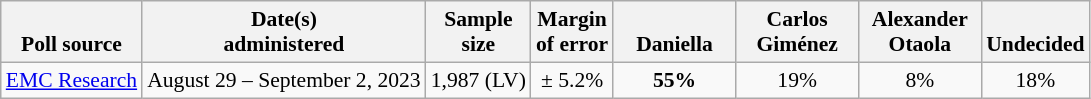<table class="wikitable" style="font-size:90%;text-align:center;">
<tr style="vertical-align:bottom">
<th>Poll source</th>
<th>Date(s)<br>administered</th>
<th>Sample<br>size</th>
<th>Margin<br>of error</th>
<th style="width:75px;">Daniella<br></th>
<th style="width:75px;">Carlos<br>Giménez</th>
<th style="width:75px;">Alexander<br>Otaola</th>
<th>Undecided</th>
</tr>
<tr>
<td style="text-align:left;"><a href='#'>EMC Research</a></td>
<td>August 29 – September 2, 2023</td>
<td>1,987 (LV)</td>
<td>± 5.2%</td>
<td><strong>55%</strong></td>
<td>19%</td>
<td>8%</td>
<td>18%</td>
</tr>
</table>
